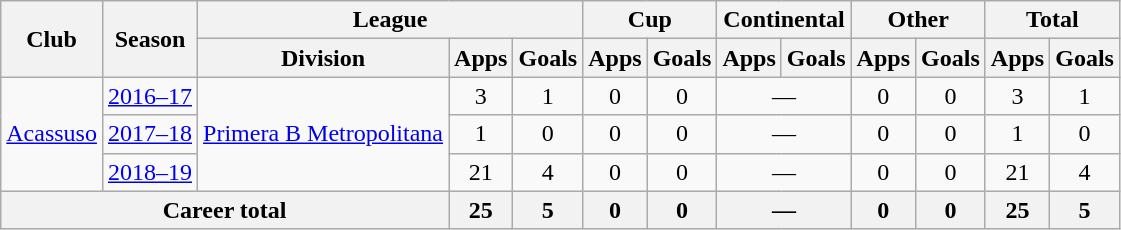<table class="wikitable" style="text-align:center">
<tr>
<th rowspan="2">Club</th>
<th rowspan="2">Season</th>
<th colspan="3">League</th>
<th colspan="2">Cup</th>
<th colspan="2">Continental</th>
<th colspan="2">Other</th>
<th colspan="2">Total</th>
</tr>
<tr>
<th>Division</th>
<th>Apps</th>
<th>Goals</th>
<th>Apps</th>
<th>Goals</th>
<th>Apps</th>
<th>Goals</th>
<th>Apps</th>
<th>Goals</th>
<th>Apps</th>
<th>Goals</th>
</tr>
<tr>
<td rowspan="3"><a href='#'>Acassuso</a></td>
<td><a href='#'>2016–17</a></td>
<td rowspan="3"><a href='#'>Primera B Metropolitana</a></td>
<td>3</td>
<td>1</td>
<td>0</td>
<td>0</td>
<td colspan="2">—</td>
<td>0</td>
<td>0</td>
<td>3</td>
<td>1</td>
</tr>
<tr>
<td><a href='#'>2017–18</a></td>
<td>1</td>
<td>0</td>
<td>0</td>
<td>0</td>
<td colspan="2">—</td>
<td>0</td>
<td>0</td>
<td>1</td>
<td>0</td>
</tr>
<tr>
<td><a href='#'>2018–19</a></td>
<td>21</td>
<td>4</td>
<td>0</td>
<td>0</td>
<td colspan="2">—</td>
<td>0</td>
<td>0</td>
<td>21</td>
<td>4</td>
</tr>
<tr>
<th colspan="3">Career total</th>
<th>25</th>
<th>5</th>
<th>0</th>
<th>0</th>
<th colspan="2">—</th>
<th>0</th>
<th>0</th>
<th>25</th>
<th>5</th>
</tr>
</table>
